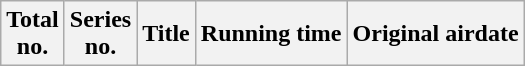<table class="wikitable plainrowheaders">
<tr>
<th>Total<br>no.</th>
<th>Series<br>no.</th>
<th>Title</th>
<th>Running time</th>
<th>Original airdate<br>








</th>
</tr>
</table>
